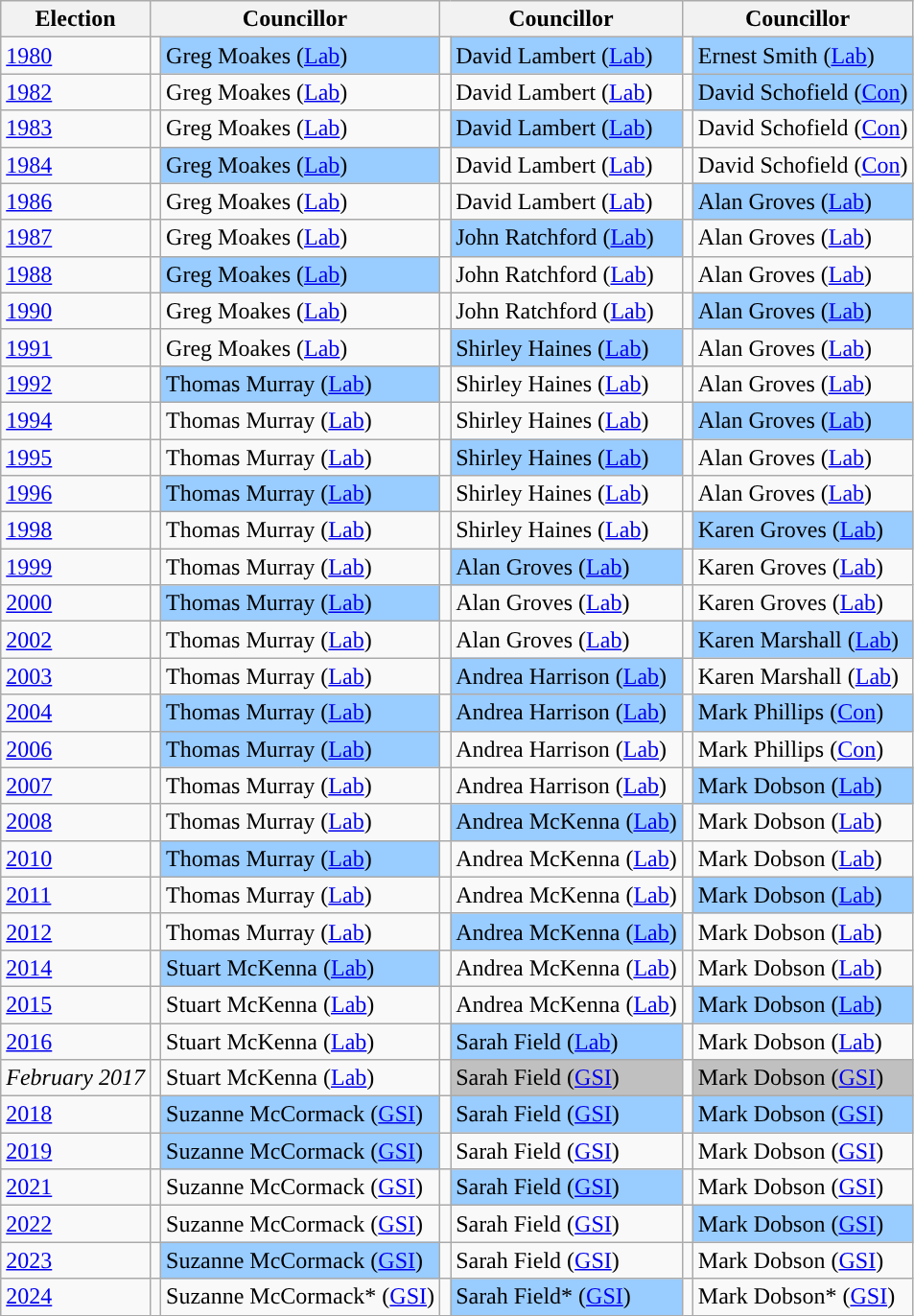<table class="wikitable">
<tr>
<th>Election</th>
<th colspan="2">Councillor</th>
<th colspan="2">Councillor</th>
<th colspan="2">Councillor</th>
</tr>
<tr>
<td><a href='#'>1980</a></td>
<td style="background-color: "></td>
<td bgcolor="#99CCFF">Greg Moakes (<a href='#'>Lab</a>)</td>
<td style="background-color: "></td>
<td bgcolor="#99CCFF">David Lambert (<a href='#'>Lab</a>)</td>
<td style="background-color: "></td>
<td bgcolor="#99CCFF">Ernest Smith (<a href='#'>Lab</a>)</td>
</tr>
<tr>
<td><a href='#'>1982</a></td>
<td style="background-color: "></td>
<td>Greg Moakes (<a href='#'>Lab</a>)</td>
<td style="background-color: "></td>
<td>David Lambert (<a href='#'>Lab</a>)</td>
<td style="background-color: "></td>
<td bgcolor="#99CCFF">David Schofield (<a href='#'>Con</a>)</td>
</tr>
<tr>
<td><a href='#'>1983</a></td>
<td style="background-color: "></td>
<td>Greg Moakes (<a href='#'>Lab</a>)</td>
<td style="background-color: "></td>
<td bgcolor="#99CCFF">David Lambert (<a href='#'>Lab</a>)</td>
<td style="background-color: "></td>
<td>David Schofield (<a href='#'>Con</a>)</td>
</tr>
<tr>
<td><a href='#'>1984</a></td>
<td style="background-color: "></td>
<td bgcolor="#99CCFF">Greg Moakes (<a href='#'>Lab</a>)</td>
<td style="background-color: "></td>
<td>David Lambert (<a href='#'>Lab</a>)</td>
<td style="background-color: "></td>
<td>David Schofield (<a href='#'>Con</a>)</td>
</tr>
<tr>
<td><a href='#'>1986</a></td>
<td style="background-color: "></td>
<td>Greg Moakes (<a href='#'>Lab</a>)</td>
<td style="background-color: "></td>
<td>David Lambert (<a href='#'>Lab</a>)</td>
<td style="background-color: "></td>
<td bgcolor="#99CCFF">Alan Groves (<a href='#'>Lab</a>)</td>
</tr>
<tr>
<td><a href='#'>1987</a></td>
<td style="background-color: "></td>
<td>Greg Moakes (<a href='#'>Lab</a>)</td>
<td style="background-color: "></td>
<td bgcolor="#99CCFF">John Ratchford (<a href='#'>Lab</a>)</td>
<td style="background-color: "></td>
<td>Alan Groves (<a href='#'>Lab</a>)</td>
</tr>
<tr>
<td><a href='#'>1988</a></td>
<td style="background-color: "></td>
<td bgcolor="#99CCFF">Greg Moakes (<a href='#'>Lab</a>)</td>
<td style="background-color: "></td>
<td>John Ratchford (<a href='#'>Lab</a>)</td>
<td style="background-color: "></td>
<td>Alan Groves (<a href='#'>Lab</a>)</td>
</tr>
<tr>
<td><a href='#'>1990</a></td>
<td style="background-color: "></td>
<td>Greg Moakes (<a href='#'>Lab</a>)</td>
<td style="background-color: "></td>
<td>John Ratchford (<a href='#'>Lab</a>)</td>
<td style="background-color: "></td>
<td bgcolor="#99CCFF">Alan Groves (<a href='#'>Lab</a>)</td>
</tr>
<tr>
<td><a href='#'>1991</a></td>
<td style="background-color: "></td>
<td>Greg Moakes (<a href='#'>Lab</a>)</td>
<td style="background-color: "></td>
<td bgcolor="#99CCFF">Shirley Haines (<a href='#'>Lab</a>)</td>
<td style="background-color: "></td>
<td>Alan Groves (<a href='#'>Lab</a>)</td>
</tr>
<tr>
<td><a href='#'>1992</a></td>
<td style="background-color: "></td>
<td bgcolor="#99CCFF">Thomas Murray (<a href='#'>Lab</a>)</td>
<td style="background-color: "></td>
<td>Shirley Haines (<a href='#'>Lab</a>)</td>
<td style="background-color: "></td>
<td>Alan Groves (<a href='#'>Lab</a>)</td>
</tr>
<tr>
<td><a href='#'>1994</a></td>
<td style="background-color: "></td>
<td>Thomas Murray (<a href='#'>Lab</a>)</td>
<td style="background-color: "></td>
<td>Shirley Haines (<a href='#'>Lab</a>)</td>
<td style="background-color: "></td>
<td bgcolor="#99CCFF">Alan Groves (<a href='#'>Lab</a>)</td>
</tr>
<tr>
<td><a href='#'>1995</a></td>
<td style="background-color: "></td>
<td>Thomas Murray (<a href='#'>Lab</a>)</td>
<td style="background-color: "></td>
<td bgcolor="#99CCFF">Shirley Haines (<a href='#'>Lab</a>)</td>
<td style="background-color: "></td>
<td>Alan Groves (<a href='#'>Lab</a>)</td>
</tr>
<tr>
<td><a href='#'>1996</a></td>
<td style="background-color: "></td>
<td bgcolor="#99CCFF">Thomas Murray (<a href='#'>Lab</a>)</td>
<td style="background-color: "></td>
<td>Shirley Haines (<a href='#'>Lab</a>)</td>
<td style="background-color: "></td>
<td>Alan Groves (<a href='#'>Lab</a>)</td>
</tr>
<tr>
<td><a href='#'>1998</a></td>
<td style="background-color: "></td>
<td>Thomas Murray (<a href='#'>Lab</a>)</td>
<td style="background-color: "></td>
<td>Shirley Haines (<a href='#'>Lab</a>)</td>
<td style="background-color: "></td>
<td bgcolor="#99CCFF">Karen Groves (<a href='#'>Lab</a>)</td>
</tr>
<tr>
<td><a href='#'>1999</a></td>
<td style="background-color: "></td>
<td>Thomas Murray (<a href='#'>Lab</a>)</td>
<td style="background-color: "></td>
<td bgcolor="#99CCFF">Alan Groves (<a href='#'>Lab</a>)</td>
<td style="background-color: "></td>
<td>Karen Groves (<a href='#'>Lab</a>)</td>
</tr>
<tr>
<td><a href='#'>2000</a></td>
<td style="background-color: "></td>
<td bgcolor="#99CCFF">Thomas Murray (<a href='#'>Lab</a>)</td>
<td style="background-color: "></td>
<td>Alan Groves (<a href='#'>Lab</a>)</td>
<td style="background-color: "></td>
<td>Karen Groves (<a href='#'>Lab</a>)</td>
</tr>
<tr>
<td><a href='#'>2002</a></td>
<td style="background-color: "></td>
<td>Thomas Murray (<a href='#'>Lab</a>)</td>
<td style="background-color: "></td>
<td>Alan Groves (<a href='#'>Lab</a>)</td>
<td style="background-color: "></td>
<td bgcolor="#99CCFF">Karen Marshall (<a href='#'>Lab</a>)</td>
</tr>
<tr>
<td><a href='#'>2003</a></td>
<td style="background-color: "></td>
<td>Thomas Murray (<a href='#'>Lab</a>)</td>
<td style="background-color: "></td>
<td bgcolor="#99CCFF">Andrea Harrison (<a href='#'>Lab</a>)</td>
<td style="background-color: "></td>
<td>Karen Marshall (<a href='#'>Lab</a>)</td>
</tr>
<tr>
<td><a href='#'>2004</a></td>
<td style="background-color: "></td>
<td bgcolor="#99CCFF">Thomas Murray (<a href='#'>Lab</a>)</td>
<td style="background-color: "></td>
<td bgcolor="#99CCFF">Andrea Harrison (<a href='#'>Lab</a>)</td>
<td style="background-color: "></td>
<td bgcolor="#99CCFF">Mark Phillips (<a href='#'>Con</a>)</td>
</tr>
<tr>
<td><a href='#'>2006</a></td>
<td style="background-color: "></td>
<td bgcolor="#99CCFF">Thomas Murray (<a href='#'>Lab</a>)</td>
<td style="background-color: "></td>
<td>Andrea Harrison (<a href='#'>Lab</a>)</td>
<td style="background-color: "></td>
<td>Mark Phillips (<a href='#'>Con</a>)</td>
</tr>
<tr>
<td><a href='#'>2007</a></td>
<td style="background-color: "></td>
<td>Thomas Murray (<a href='#'>Lab</a>)</td>
<td style="background-color: "></td>
<td>Andrea Harrison (<a href='#'>Lab</a>)</td>
<td style="background-color: "></td>
<td bgcolor="#99CCFF">Mark Dobson (<a href='#'>Lab</a>)</td>
</tr>
<tr>
<td><a href='#'>2008</a></td>
<td style="background-color: "></td>
<td>Thomas Murray (<a href='#'>Lab</a>)</td>
<td style="background-color: "></td>
<td bgcolor="#99CCFF">Andrea McKenna (<a href='#'>Lab</a>)</td>
<td style="background-color: "></td>
<td>Mark Dobson (<a href='#'>Lab</a>)</td>
</tr>
<tr>
<td><a href='#'>2010</a></td>
<td style="background-color: "></td>
<td bgcolor="#99CCFF">Thomas Murray (<a href='#'>Lab</a>)</td>
<td style="background-color: "></td>
<td>Andrea McKenna (<a href='#'>Lab</a>)</td>
<td style="background-color: "></td>
<td>Mark Dobson (<a href='#'>Lab</a>)</td>
</tr>
<tr>
<td><a href='#'>2011</a></td>
<td style="background-color: "></td>
<td>Thomas Murray (<a href='#'>Lab</a>)</td>
<td style="background-color: "></td>
<td>Andrea McKenna (<a href='#'>Lab</a>)</td>
<td style="background-color: "></td>
<td bgcolor="#99CCFF">Mark Dobson (<a href='#'>Lab</a>)</td>
</tr>
<tr>
<td><a href='#'>2012</a></td>
<td style="background-color: "></td>
<td>Thomas Murray (<a href='#'>Lab</a>)</td>
<td style="background-color: "></td>
<td bgcolor="#99CCFF">Andrea McKenna (<a href='#'>Lab</a>)</td>
<td style="background-color: "></td>
<td>Mark Dobson (<a href='#'>Lab</a>)</td>
</tr>
<tr>
<td><a href='#'>2014</a></td>
<td style="background-color: "></td>
<td bgcolor="#99CCFF">Stuart McKenna (<a href='#'>Lab</a>)</td>
<td style="background-color: "></td>
<td>Andrea McKenna (<a href='#'>Lab</a>)</td>
<td style="background-color: "></td>
<td>Mark Dobson (<a href='#'>Lab</a>)</td>
</tr>
<tr>
<td><a href='#'>2015</a></td>
<td style="background-color: "></td>
<td>Stuart McKenna (<a href='#'>Lab</a>)</td>
<td style="background-color: "></td>
<td>Andrea McKenna (<a href='#'>Lab</a>)</td>
<td style="background-color: "></td>
<td bgcolor="#99CCFF">Mark Dobson (<a href='#'>Lab</a>)</td>
</tr>
<tr>
<td><a href='#'>2016</a></td>
<td style="background-color: "></td>
<td>Stuart McKenna (<a href='#'>Lab</a>)</td>
<td style="background-color: "></td>
<td bgcolor="#99CCFF">Sarah Field (<a href='#'>Lab</a>)</td>
<td style="background-color: "></td>
<td>Mark Dobson (<a href='#'>Lab</a>)</td>
</tr>
<tr>
<td><em>February 2017</em></td>
<td style="background-color: "></td>
<td>Stuart McKenna (<a href='#'>Lab</a>)</td>
<td style="background-color: "></td>
<td bgcolor="#C0C0C0">Sarah Field (<a href='#'>GSI</a>)</td>
<td style="background-color: "></td>
<td bgcolor="#C0C0C0">Mark Dobson (<a href='#'>GSI</a>)</td>
</tr>
<tr>
<td><a href='#'>2018</a></td>
<td style="background-color: "></td>
<td bgcolor="#99CCFF">Suzanne McCormack (<a href='#'>GSI</a>)</td>
<td style="background-color: "></td>
<td bgcolor="#99CCFF">Sarah Field (<a href='#'>GSI</a>)</td>
<td style="background-color: "></td>
<td bgcolor="#99CCFF">Mark Dobson (<a href='#'>GSI</a>)</td>
</tr>
<tr>
<td><a href='#'>2019</a></td>
<td style="background-color: "></td>
<td bgcolor="#99CCFF">Suzanne McCormack (<a href='#'>GSI</a>)</td>
<td style="background-color: "></td>
<td>Sarah Field (<a href='#'>GSI</a>)</td>
<td style="background-color: "></td>
<td>Mark Dobson (<a href='#'>GSI</a>)</td>
</tr>
<tr>
<td><a href='#'>2021</a></td>
<td style="background-color: "></td>
<td>Suzanne McCormack (<a href='#'>GSI</a>)</td>
<td style="background-color: "></td>
<td bgcolor="#99CCFF">Sarah Field (<a href='#'>GSI</a>)</td>
<td style="background-color: "></td>
<td>Mark Dobson (<a href='#'>GSI</a>)</td>
</tr>
<tr>
<td><a href='#'>2022</a></td>
<td style="background-color: "></td>
<td>Suzanne McCormack (<a href='#'>GSI</a>)</td>
<td style="background-color: "></td>
<td>Sarah Field (<a href='#'>GSI</a>)</td>
<td style="background-color: "></td>
<td bgcolor="#99CCFF">Mark Dobson (<a href='#'>GSI</a>)</td>
</tr>
<tr>
<td><a href='#'>2023</a></td>
<td style="background-color: "></td>
<td bgcolor="#99CCFF">Suzanne McCormack (<a href='#'>GSI</a>)</td>
<td style="background-color: "></td>
<td>Sarah Field (<a href='#'>GSI</a>)</td>
<td style="background-color: "></td>
<td>Mark Dobson (<a href='#'>GSI</a>)</td>
</tr>
<tr>
<td><a href='#'>2024</a></td>
<td style="background-color: "></td>
<td>Suzanne McCormack* (<a href='#'>GSI</a>)</td>
<td style="background-color: "></td>
<td bgcolor="#99CCFF">Sarah Field* (<a href='#'>GSI</a>)</td>
<td style="background-color: "></td>
<td>Mark Dobson* (<a href='#'>GSI</a>)</td>
</tr>
</table>
